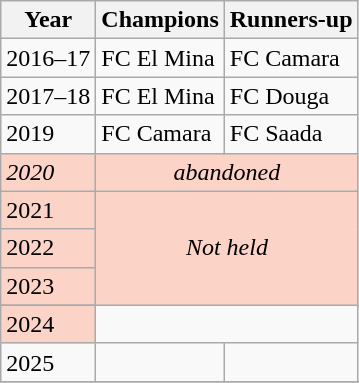<table class="wikitable">
<tr>
<th>Year</th>
<th>Champions</th>
<th>Runners-up</th>
</tr>
<tr>
<td>2016–17</td>
<td>FC El Mina</td>
<td>FC Camara</td>
</tr>
<tr>
<td>2017–18</td>
<td>FC El Mina</td>
<td>FC Douga</td>
</tr>
<tr>
<td>2019</td>
<td>FC Camara</td>
<td>FC Saada</td>
</tr>
<tr bgcolor=#fcd3c7>
<td><em>2020</em></td>
<td align=center colspan=2><em>abandoned </em></td>
</tr>
<tr bgcolor=#fcd3c7>
<td>2021</td>
<td align=center colspan=2 rowspan=4><em>Not held</em></td>
</tr>
<tr bgcolor=#fcd3c7>
<td>2022</td>
</tr>
<tr bgcolor=#fcd3c7>
<td>2023</td>
</tr>
<tr>
</tr>
<tr bgcolor=#fcd3c7>
<td>2024</td>
</tr>
<tr>
<td>2025</td>
<td></td>
<td></td>
</tr>
<tr>
</tr>
</table>
